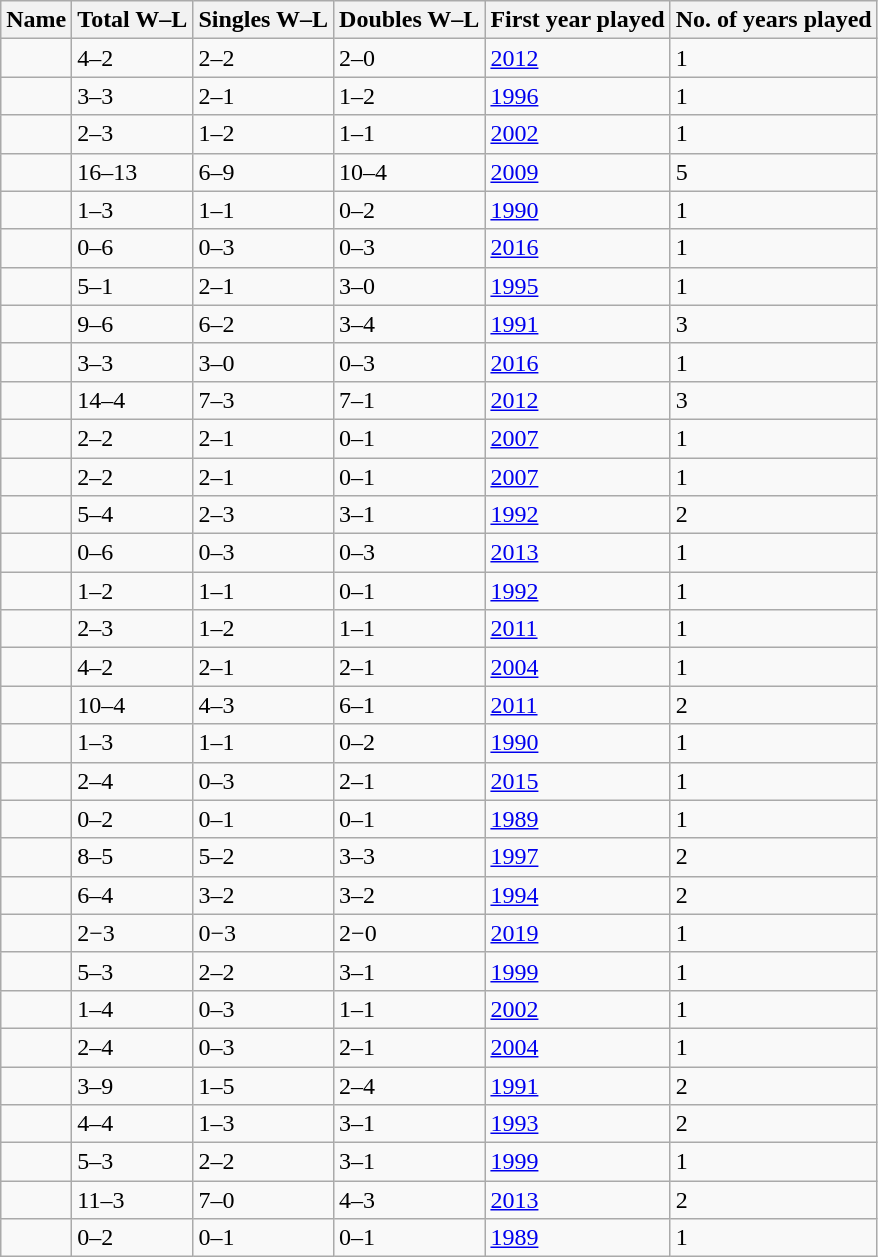<table class="sortable wikitable">
<tr>
<th>Name</th>
<th>Total W–L</th>
<th>Singles W–L</th>
<th>Doubles W–L</th>
<th>First year played</th>
<th>No. of years played</th>
</tr>
<tr>
<td></td>
<td>4–2</td>
<td>2–2</td>
<td>2–0</td>
<td><a href='#'>2012</a></td>
<td>1</td>
</tr>
<tr>
<td></td>
<td>3–3</td>
<td>2–1</td>
<td>1–2</td>
<td><a href='#'>1996</a></td>
<td>1</td>
</tr>
<tr>
<td></td>
<td>2–3</td>
<td>1–2</td>
<td>1–1</td>
<td><a href='#'>2002</a></td>
<td>1</td>
</tr>
<tr>
<td><strong></strong></td>
<td>16–13</td>
<td>6–9</td>
<td>10–4</td>
<td><a href='#'>2009</a></td>
<td>5</td>
</tr>
<tr>
<td></td>
<td>1–3</td>
<td>1–1</td>
<td>0–2</td>
<td><a href='#'>1990</a></td>
<td>1</td>
</tr>
<tr>
<td></td>
<td>0–6</td>
<td>0–3</td>
<td>0–3</td>
<td><a href='#'>2016</a></td>
<td>1</td>
</tr>
<tr>
<td></td>
<td>5–1</td>
<td>2–1</td>
<td>3–0</td>
<td><a href='#'>1995</a></td>
<td>1</td>
</tr>
<tr>
<td></td>
<td>9–6</td>
<td>6–2</td>
<td>3–4</td>
<td><a href='#'>1991</a></td>
<td>3</td>
</tr>
<tr>
<td></td>
<td>3–3</td>
<td>3–0</td>
<td>0–3</td>
<td><a href='#'>2016</a></td>
<td>1</td>
</tr>
<tr>
<td><strong></strong></td>
<td>14–4</td>
<td>7–3</td>
<td>7–1</td>
<td><a href='#'>2012</a></td>
<td>3</td>
</tr>
<tr>
<td></td>
<td>2–2</td>
<td>2–1</td>
<td>0–1</td>
<td><a href='#'>2007</a></td>
<td>1</td>
</tr>
<tr>
<td></td>
<td>2–2</td>
<td>2–1</td>
<td>0–1</td>
<td><a href='#'>2007</a></td>
<td>1</td>
</tr>
<tr>
<td></td>
<td>5–4</td>
<td>2–3</td>
<td>3–1</td>
<td><a href='#'>1992</a></td>
<td>2</td>
</tr>
<tr>
<td></td>
<td>0–6</td>
<td>0–3</td>
<td>0–3</td>
<td><a href='#'>2013</a></td>
<td>1</td>
</tr>
<tr>
<td></td>
<td>1–2</td>
<td>1–1</td>
<td>0–1</td>
<td><a href='#'>1992</a></td>
<td>1</td>
</tr>
<tr>
<td></td>
<td>2–3</td>
<td>1–2</td>
<td>1–1</td>
<td><a href='#'>2011</a></td>
<td>1</td>
</tr>
<tr>
<td></td>
<td>4–2</td>
<td>2–1</td>
<td>2–1</td>
<td><a href='#'>2004</a></td>
<td>1</td>
</tr>
<tr>
<td><strong></strong></td>
<td>10–4</td>
<td>4–3</td>
<td>6–1</td>
<td><a href='#'>2011</a></td>
<td>2</td>
</tr>
<tr>
<td></td>
<td>1–3</td>
<td>1–1</td>
<td>0–2</td>
<td><a href='#'>1990</a></td>
<td>1</td>
</tr>
<tr>
<td></td>
<td>2–4</td>
<td>0–3</td>
<td>2–1</td>
<td><a href='#'>2015</a></td>
<td>1</td>
</tr>
<tr>
<td></td>
<td>0–2</td>
<td>0–1</td>
<td>0–1</td>
<td><a href='#'>1989</a></td>
<td>1</td>
</tr>
<tr>
<td></td>
<td>8–5</td>
<td>5–2</td>
<td>3–3</td>
<td><a href='#'>1997</a></td>
<td>2</td>
</tr>
<tr>
<td></td>
<td>6–4</td>
<td>3–2</td>
<td>3–2</td>
<td><a href='#'>1994</a></td>
<td>2</td>
</tr>
<tr>
<td></td>
<td>2−3</td>
<td>0−3</td>
<td>2−0</td>
<td><a href='#'>2019</a></td>
<td>1</td>
</tr>
<tr>
<td></td>
<td>5–3</td>
<td>2–2</td>
<td>3–1</td>
<td><a href='#'>1999</a></td>
<td>1</td>
</tr>
<tr>
<td></td>
<td>1–4</td>
<td>0–3</td>
<td>1–1</td>
<td><a href='#'>2002</a></td>
<td>1</td>
</tr>
<tr>
<td></td>
<td>2–4</td>
<td>0–3</td>
<td>2–1</td>
<td><a href='#'>2004</a></td>
<td>1</td>
</tr>
<tr>
<td></td>
<td>3–9</td>
<td>1–5</td>
<td>2–4</td>
<td><a href='#'>1991</a></td>
<td>2</td>
</tr>
<tr>
<td></td>
<td>4–4</td>
<td>1–3</td>
<td>3–1</td>
<td><a href='#'>1993</a></td>
<td>2</td>
</tr>
<tr>
<td></td>
<td>5–3</td>
<td>2–2</td>
<td>3–1</td>
<td><a href='#'>1999</a></td>
<td>1</td>
</tr>
<tr>
<td><strong></strong></td>
<td>11–3</td>
<td>7–0</td>
<td>4–3</td>
<td><a href='#'>2013</a></td>
<td>2</td>
</tr>
<tr>
<td></td>
<td>0–2</td>
<td>0–1</td>
<td>0–1</td>
<td><a href='#'>1989</a></td>
<td>1</td>
</tr>
</table>
